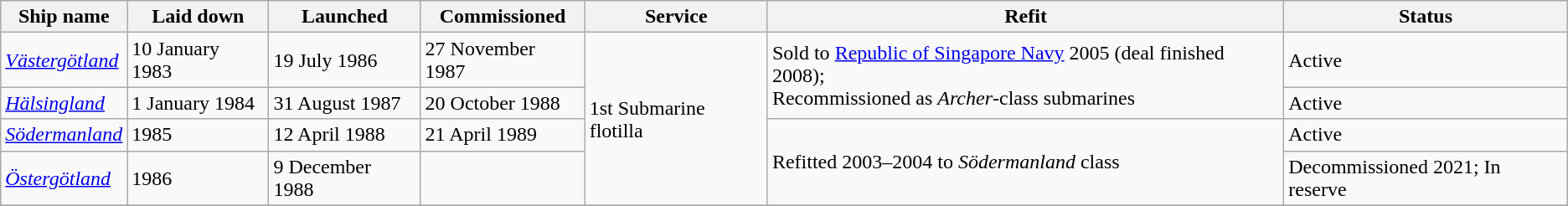<table class="wikitable">
<tr>
<th>Ship name</th>
<th>Laid down</th>
<th>Launched</th>
<th>Commissioned</th>
<th>Service</th>
<th>Refit</th>
<th>Status</th>
</tr>
<tr>
<td><em><a href='#'>Västergötland</a></em></td>
<td>10 January 1983</td>
<td>19 July 1986</td>
<td>27 November 1987</td>
<td rowspan=4>1st Submarine flotilla</td>
<td rowspan=2>Sold to <a href='#'>Republic of Singapore Navy</a> 2005 (deal finished 2008);<br>Recommissioned as <em>Archer</em>-class submarines</td>
<td>Active</td>
</tr>
<tr>
<td><em><a href='#'>Hälsingland</a></em></td>
<td>1 January 1984</td>
<td>31 August 1987</td>
<td>20 October 1988</td>
<td>Active</td>
</tr>
<tr>
<td><em><a href='#'>Södermanland</a></em></td>
<td>1985</td>
<td>12 April 1988</td>
<td>21 April 1989</td>
<td rowspan=2>Refitted 2003–2004 to <em>Södermanland</em> class</td>
<td>Active</td>
</tr>
<tr>
<td><em><a href='#'>Östergötland</a></em></td>
<td>1986</td>
<td>9 December 1988</td>
<td></td>
<td>Decommissioned 2021; In reserve</td>
</tr>
<tr>
</tr>
</table>
